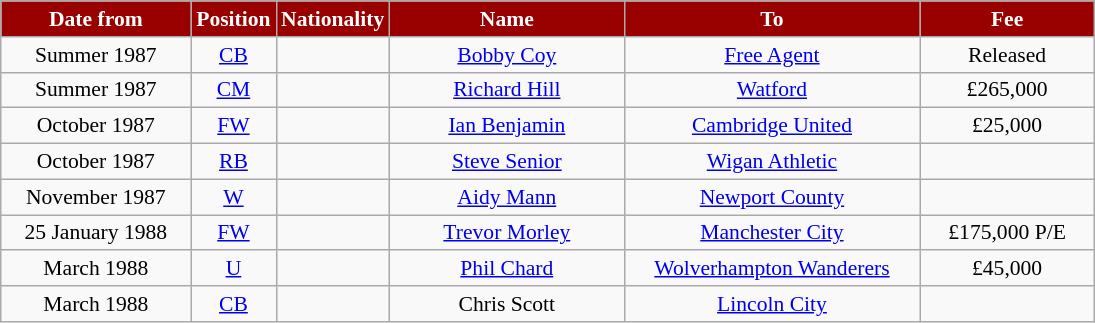<table class="wikitable"  style="text-align:center; font-size:90%; ">
<tr>
<th style="background:#990000; color:white; width:120px;">Date from</th>
<th style="background:#990000; color:white; width:50px;">Position</th>
<th style="background:#990000; color:white; width:50px;">Nationality</th>
<th style="background:#990000; color:white; width:150px;">Name</th>
<th style="background:#990000; color:white; width:190px;">To</th>
<th style="background:#990000; color:white; width:110px;">Fee</th>
</tr>
<tr>
<td>Summer 1987</td>
<td><a href='#'>CB</a></td>
<td></td>
<td><a href='#'>Bobby Coy</a></td>
<td><a href='#'>Free Agent</a></td>
<td>Released</td>
</tr>
<tr>
<td>Summer 1987</td>
<td><a href='#'>CM</a></td>
<td></td>
<td><a href='#'>Richard Hill</a></td>
<td> <a href='#'>Watford</a></td>
<td>£265,000</td>
</tr>
<tr>
<td>October 1987</td>
<td><a href='#'>FW</a></td>
<td></td>
<td><a href='#'>Ian Benjamin</a></td>
<td> <a href='#'>Cambridge United</a></td>
<td>£25,000</td>
</tr>
<tr>
<td>October 1987</td>
<td><a href='#'>RB</a></td>
<td></td>
<td><a href='#'>Steve Senior</a></td>
<td> <a href='#'>Wigan Athletic</a></td>
<td></td>
</tr>
<tr>
<td>November 1987</td>
<td><a href='#'>W</a></td>
<td></td>
<td><a href='#'>Aidy Mann</a></td>
<td> <a href='#'>Newport County</a></td>
<td></td>
</tr>
<tr>
<td>25 January 1988</td>
<td><a href='#'>FW</a></td>
<td></td>
<td><a href='#'>Trevor Morley</a></td>
<td> <a href='#'>Manchester City</a></td>
<td>£175,000 P/E</td>
</tr>
<tr>
<td>March 1988</td>
<td><a href='#'>U</a></td>
<td></td>
<td><a href='#'>Phil Chard</a></td>
<td> <a href='#'>Wolverhampton Wanderers</a></td>
<td>£45,000</td>
</tr>
<tr>
<td>March 1988</td>
<td><a href='#'>CB</a></td>
<td></td>
<td>Chris Scott</td>
<td> <a href='#'>Lincoln City</a></td>
<td></td>
</tr>
</table>
